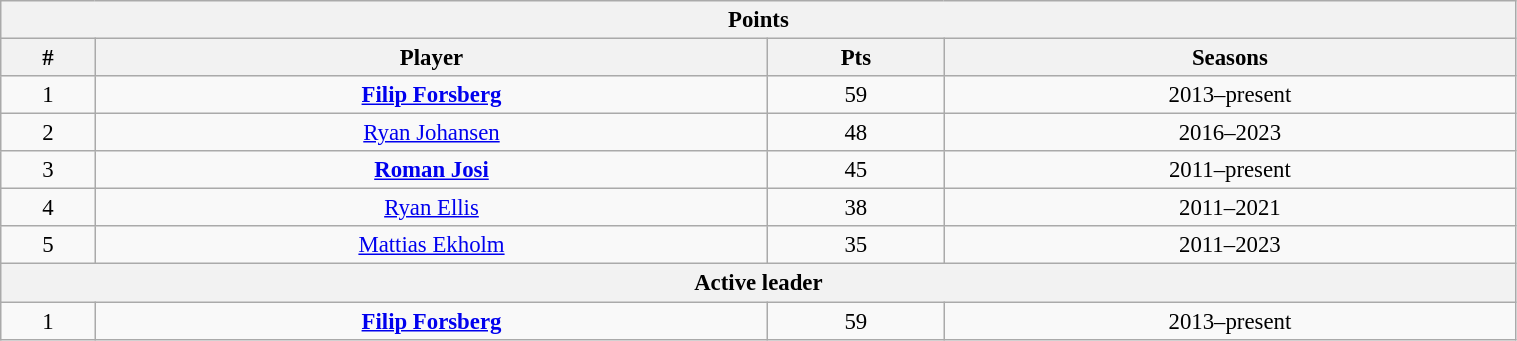<table class="wikitable" style="text-align: center; font-size: 95%" width="80%">
<tr>
<th colspan="4">Points</th>
</tr>
<tr>
<th>#</th>
<th>Player</th>
<th>Pts</th>
<th>Seasons</th>
</tr>
<tr>
<td>1</td>
<td><strong><a href='#'>Filip Forsberg</a></strong></td>
<td>59</td>
<td>2013–present</td>
</tr>
<tr>
<td>2</td>
<td><a href='#'>Ryan Johansen</a></td>
<td>48</td>
<td>2016–2023</td>
</tr>
<tr>
<td>3</td>
<td><strong><a href='#'>Roman Josi</a></strong></td>
<td>45</td>
<td>2011–present</td>
</tr>
<tr>
<td>4</td>
<td><a href='#'>Ryan Ellis</a></td>
<td>38</td>
<td>2011–2021</td>
</tr>
<tr>
<td>5</td>
<td><a href='#'>Mattias Ekholm</a></td>
<td>35</td>
<td>2011–2023</td>
</tr>
<tr>
<th colspan="4">Active leader</th>
</tr>
<tr>
<td>1</td>
<td><strong><a href='#'>Filip Forsberg</a></strong></td>
<td>59</td>
<td>2013–present</td>
</tr>
</table>
